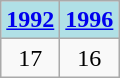<table class="wikitable" style="text-align: center;">
<tr>
<th style="background: #b0e0e6;"><a href='#'>1992</a></th>
<th style="background: #b0e0e6;"><a href='#'>1996</a></th>
</tr>
<tr>
<td>17</td>
<td>16</td>
</tr>
</table>
